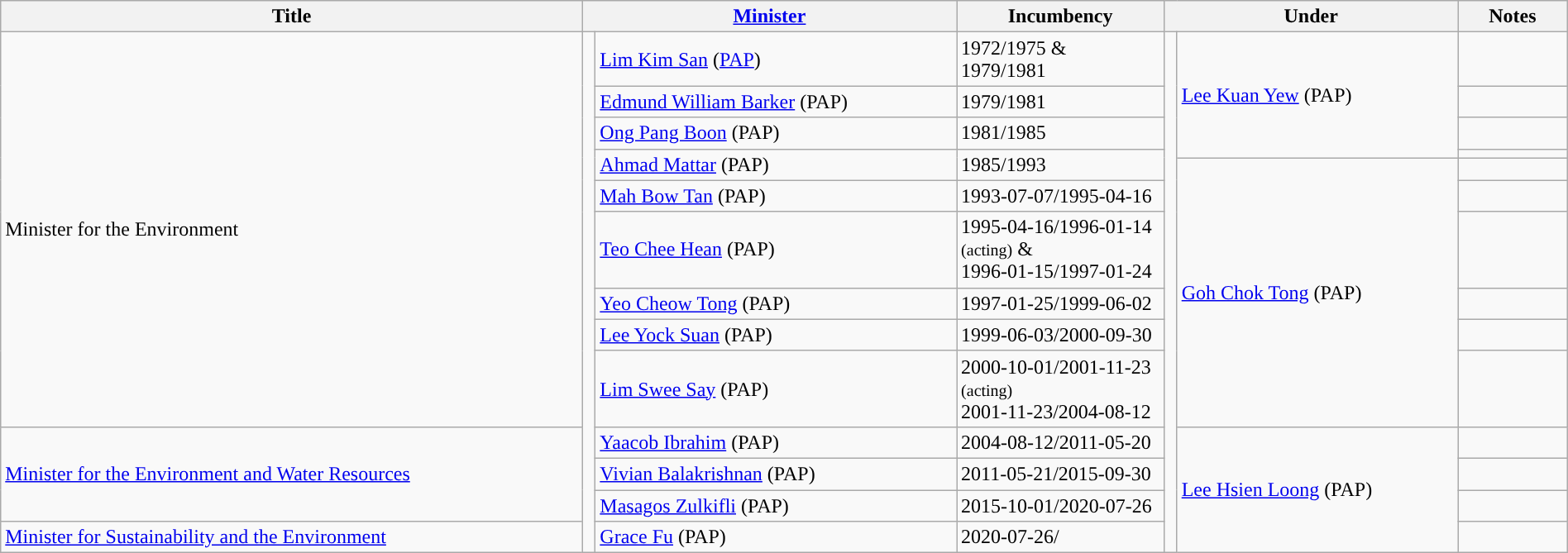<table class="wikitable" style="width:100%;">
<tr>
<th>Title</th>
<th colspan="2"><a href='#'>Minister</a></th>
<th style="width:160px;">Incumbency</th>
<th colspan="2">Under</th>
<th style="width:7%;">Notes</th>
</tr>
<tr>
<td rowspan="10">Minister for the Environment</td>
<td rowspan="14"></td>
<td><a href='#'>Lim Kim San</a> (<a href='#'>PAP</a>)</td>
<td>1972/1975 &<br>1979/1981</td>
<td rowspan="14"></td>
<td rowspan="4"><a href='#'>Lee Kuan Yew</a> (PAP)</td>
<td></td>
</tr>
<tr>
<td><a href='#'>Edmund William Barker</a> (PAP)</td>
<td>1979/1981</td>
<td></td>
</tr>
<tr>
<td><a href='#'>Ong Pang Boon</a> (PAP)</td>
<td>1981/1985</td>
<td></td>
</tr>
<tr>
<td rowspan="2"><a href='#'>Ahmad Mattar</a> (PAP)</td>
<td rowspan="2">1985/1993</td>
<td></td>
</tr>
<tr>
<td rowspan="6"><a href='#'>Goh Chok Tong</a> (PAP)</td>
<td></td>
</tr>
<tr>
<td><a href='#'>Mah Bow Tan</a> (PAP)</td>
<td>1993-07-07/1995-04-16</td>
<td></td>
</tr>
<tr>
<td><a href='#'>Teo Chee Hean</a> (PAP)</td>
<td>1995-04-16/1996-01-14 <small>(acting)</small> &<br>1996-01-15/1997-01-24</td>
<td></td>
</tr>
<tr>
<td><a href='#'>Yeo Cheow Tong</a> (PAP)</td>
<td>1997-01-25/1999-06-02</td>
<td></td>
</tr>
<tr>
<td><a href='#'>Lee Yock Suan</a> (PAP)</td>
<td>1999-06-03/2000-09-30</td>
<td></td>
</tr>
<tr>
<td><a href='#'>Lim Swee Say</a> (PAP)</td>
<td>2000-10-01/2001-11-23 <small>(acting)</small><br>2001-11-23/2004-08-12</td>
<td></td>
</tr>
<tr>
<td rowspan="3"><a href='#'>Minister for the Environment and Water Resources</a></td>
<td><a href='#'>Yaacob Ibrahim</a> (PAP)</td>
<td>2004-08-12/2011-05-20</td>
<td rowspan="4"><a href='#'>Lee Hsien Loong</a> (PAP)</td>
<td></td>
</tr>
<tr>
<td><a href='#'>Vivian Balakrishnan</a> (PAP)</td>
<td>2011-05-21/2015-09-30</td>
<td></td>
</tr>
<tr>
<td><a href='#'>Masagos Zulkifli</a> (PAP)</td>
<td>2015-10-01/2020-07-26</td>
<td></td>
</tr>
<tr>
<td><a href='#'>Minister for Sustainability and the Environment</a></td>
<td><a href='#'>Grace Fu</a> (PAP)</td>
<td>2020-07-26/</td>
<td></td>
</tr>
</table>
